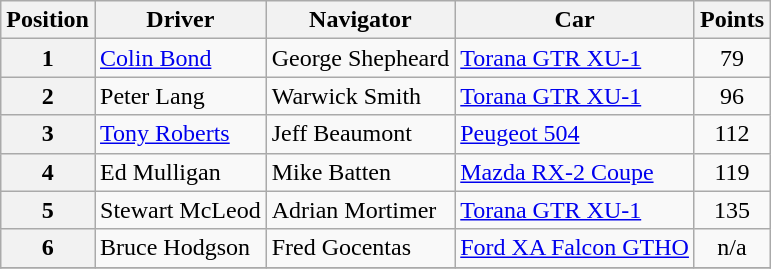<table class="wikitable" border="1">
<tr>
<th>Position</th>
<th>Driver</th>
<th>Navigator</th>
<th>Car</th>
<th>Points</th>
</tr>
<tr>
<th>1</th>
<td><a href='#'>Colin Bond</a></td>
<td>George Shepheard</td>
<td><a href='#'>Torana GTR XU-1</a></td>
<td align="center">79</td>
</tr>
<tr>
<th>2</th>
<td>Peter Lang</td>
<td>Warwick Smith</td>
<td><a href='#'>Torana GTR XU-1</a></td>
<td align="center">96</td>
</tr>
<tr>
<th>3</th>
<td><a href='#'>Tony Roberts</a></td>
<td>Jeff Beaumont</td>
<td><a href='#'>Peugeot 504</a></td>
<td align="center">112</td>
</tr>
<tr>
<th>4</th>
<td>Ed Mulligan</td>
<td>Mike Batten</td>
<td><a href='#'>Mazda RX-2 Coupe</a></td>
<td align="center">119</td>
</tr>
<tr>
<th>5</th>
<td>Stewart McLeod</td>
<td>Adrian Mortimer</td>
<td><a href='#'>Torana GTR XU-1</a></td>
<td align="center">135</td>
</tr>
<tr>
<th>6</th>
<td>Bruce Hodgson</td>
<td>Fred Gocentas</td>
<td><a href='#'>Ford XA Falcon GTHO</a></td>
<td align="center">n/a</td>
</tr>
<tr>
</tr>
</table>
